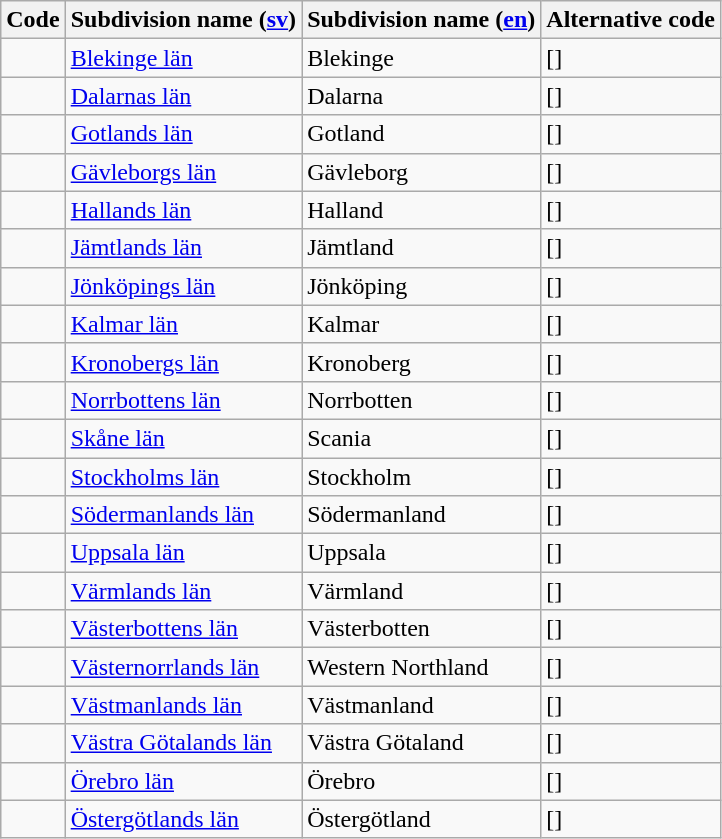<table class="wikitable sortable">
<tr>
<th>Code</th>
<th>Subdivision name (<a href='#'>sv</a>)</th>
<th>Subdivision name (<a href='#'>en</a>)</th>
<th>Alternative code</th>
</tr>
<tr>
<td></td>
<td><a href='#'>Blekinge län</a></td>
<td>Blekinge</td>
<td>[]</td>
</tr>
<tr>
<td></td>
<td><a href='#'>Dalarnas län</a></td>
<td>Dalarna</td>
<td>[]</td>
</tr>
<tr>
<td></td>
<td><a href='#'>Gotlands län</a></td>
<td>Gotland</td>
<td>[]</td>
</tr>
<tr>
<td></td>
<td data-sort-value="GZZEvleborgs län"><a href='#'>Gävleborgs län</a></td>
<td>Gävleborg</td>
<td>[]</td>
</tr>
<tr>
<td></td>
<td><a href='#'>Hallands län</a></td>
<td>Halland</td>
<td>[]</td>
</tr>
<tr>
<td></td>
<td><a href='#'>Jämtlands län</a></td>
<td>Jämtland</td>
<td>[]</td>
</tr>
<tr>
<td></td>
<td><a href='#'>Jönköpings län</a></td>
<td>Jönköping</td>
<td>[]</td>
</tr>
<tr>
<td></td>
<td><a href='#'>Kalmar län</a></td>
<td>Kalmar</td>
<td>[]</td>
</tr>
<tr>
<td></td>
<td><a href='#'>Kronobergs län</a></td>
<td>Kronoberg</td>
<td>[]</td>
</tr>
<tr>
<td></td>
<td><a href='#'>Norrbottens län</a></td>
<td>Norrbotten</td>
<td>[]</td>
</tr>
<tr>
<td></td>
<td><a href='#'>Skåne län</a></td>
<td>Scania</td>
<td>[]</td>
</tr>
<tr>
<td></td>
<td><a href='#'>Stockholms län</a></td>
<td>Stockholm</td>
<td>[]</td>
</tr>
<tr>
<td></td>
<td data-sort-value="SZZOdermanlands län"><a href='#'>Södermanlands län</a></td>
<td>Södermanland</td>
<td>[]</td>
</tr>
<tr>
<td></td>
<td><a href='#'>Uppsala län</a></td>
<td>Uppsala</td>
<td>[]</td>
</tr>
<tr>
<td></td>
<td><a href='#'>Värmlands län</a></td>
<td>Värmland</td>
<td>[]</td>
</tr>
<tr>
<td></td>
<td><a href='#'>Västerbottens län</a></td>
<td>Västerbotten</td>
<td>[]</td>
</tr>
<tr>
<td></td>
<td><a href='#'>Västernorrlands län</a></td>
<td>Western Northland</td>
<td>[]</td>
</tr>
<tr>
<td></td>
<td><a href='#'>Västmanlands län</a></td>
<td>Västmanland</td>
<td>[]</td>
</tr>
<tr>
<td></td>
<td><a href='#'>Västra Götalands län</a></td>
<td>Västra Götaland</td>
<td>[]</td>
</tr>
<tr>
<td></td>
<td data-sort-value="ZZOrebro län"><a href='#'>Örebro län</a></td>
<td>Örebro</td>
<td>[]</td>
</tr>
<tr>
<td></td>
<td data-sort-value="ZZOstergötlands län"><a href='#'>Östergötlands län</a></td>
<td>Östergötland</td>
<td>[]</td>
</tr>
</table>
